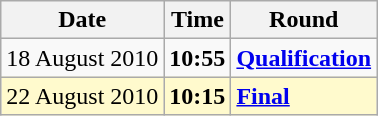<table class="wikitable">
<tr>
<th>Date</th>
<th>Time</th>
<th>Round</th>
</tr>
<tr>
<td>18 August 2010</td>
<td><strong>10:55</strong></td>
<td><strong><a href='#'>Qualification</a></strong></td>
</tr>
<tr style=background:lemonchiffon>
<td>22 August 2010</td>
<td><strong>10:15</strong></td>
<td><strong><a href='#'>Final</a></strong></td>
</tr>
</table>
